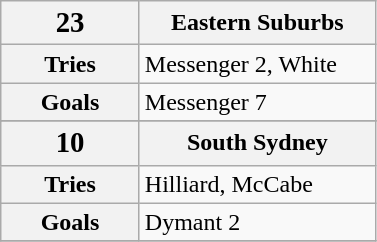<table align="center" class="wikitable" style="text-align:left;" cellpadding=3 cellspacing=2>
<tr>
<th width=85><big>23</big></th>
<th width=150>Eastern Suburbs</th>
</tr>
<tr>
<th>Tries</th>
<td>Messenger 2, White</td>
</tr>
<tr>
<th>Goals</th>
<td>Messenger 7</td>
</tr>
<tr>
</tr>
<tr>
<th><big>10</big></th>
<th>South Sydney</th>
</tr>
<tr>
<th>Tries</th>
<td>Hilliard, McCabe</td>
</tr>
<tr>
<th>Goals</th>
<td>Dymant 2</td>
</tr>
<tr>
</tr>
</table>
